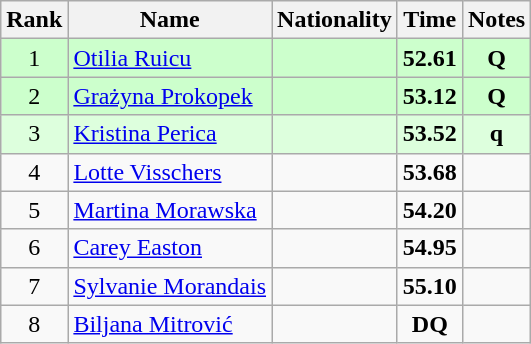<table class="wikitable sortable" style="text-align:center">
<tr>
<th>Rank</th>
<th>Name</th>
<th>Nationality</th>
<th>Time</th>
<th>Notes</th>
</tr>
<tr bgcolor=ccffcc>
<td>1</td>
<td align=left><a href='#'>Otilia Ruicu</a></td>
<td align=left></td>
<td><strong>52.61</strong></td>
<td><strong>Q</strong></td>
</tr>
<tr bgcolor=ccffcc>
<td>2</td>
<td align=left><a href='#'>Grażyna Prokopek</a></td>
<td align=left></td>
<td><strong>53.12</strong></td>
<td><strong>Q</strong></td>
</tr>
<tr bgcolor=ddffdd>
<td>3</td>
<td align=left><a href='#'>Kristina Perica</a></td>
<td align=left></td>
<td><strong>53.52</strong></td>
<td><strong>q</strong></td>
</tr>
<tr>
<td>4</td>
<td align=left><a href='#'>Lotte Visschers</a></td>
<td align=left></td>
<td><strong>53.68</strong></td>
<td></td>
</tr>
<tr>
<td>5</td>
<td align=left><a href='#'>Martina Morawska</a></td>
<td align=left></td>
<td><strong>54.20</strong></td>
<td></td>
</tr>
<tr>
<td>6</td>
<td align=left><a href='#'>Carey Easton</a></td>
<td align=left></td>
<td><strong>54.95</strong></td>
<td></td>
</tr>
<tr>
<td>7</td>
<td align=left><a href='#'>Sylvanie Morandais</a></td>
<td align=left></td>
<td><strong>55.10</strong></td>
<td></td>
</tr>
<tr>
<td>8</td>
<td align=left><a href='#'>Biljana Mitrović</a></td>
<td align=left></td>
<td><strong>DQ</strong></td>
<td></td>
</tr>
</table>
